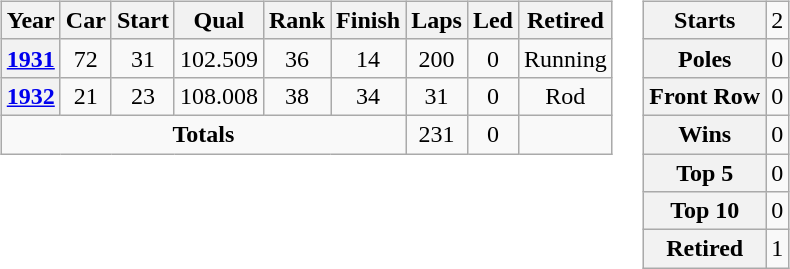<table>
<tr ---- valign="top">
<td><br><table class="wikitable" style="text-align:center">
<tr>
<th>Year</th>
<th>Car</th>
<th>Start</th>
<th>Qual</th>
<th>Rank</th>
<th>Finish</th>
<th>Laps</th>
<th>Led</th>
<th>Retired</th>
</tr>
<tr>
<th><a href='#'>1931</a></th>
<td>72</td>
<td>31</td>
<td>102.509</td>
<td>36</td>
<td>14</td>
<td>200</td>
<td>0</td>
<td>Running</td>
</tr>
<tr>
<th><a href='#'>1932</a></th>
<td>21</td>
<td>23</td>
<td>108.008</td>
<td>38</td>
<td>34</td>
<td>31</td>
<td>0</td>
<td>Rod</td>
</tr>
<tr>
<td colspan="6"><strong>Totals</strong></td>
<td>231</td>
<td>0</td>
<td></td>
</tr>
</table>
</td>
<td><br><table class="wikitable" style="text-align:center">
<tr>
<th>Starts</th>
<td>2</td>
</tr>
<tr>
<th>Poles</th>
<td>0</td>
</tr>
<tr>
<th>Front Row</th>
<td>0</td>
</tr>
<tr>
<th>Wins</th>
<td>0</td>
</tr>
<tr>
<th>Top 5</th>
<td>0</td>
</tr>
<tr>
<th>Top 10</th>
<td>0</td>
</tr>
<tr>
<th>Retired</th>
<td>1</td>
</tr>
</table>
</td>
</tr>
</table>
